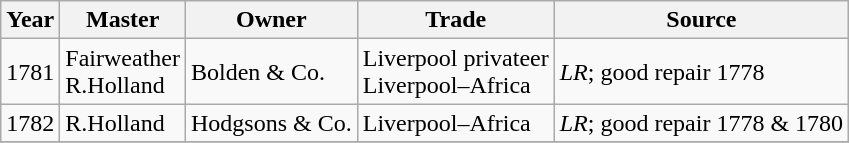<table class=" wikitable">
<tr>
<th>Year</th>
<th>Master</th>
<th>Owner</th>
<th>Trade</th>
<th>Source</th>
</tr>
<tr>
<td>1781</td>
<td>Fairweather<br>R.Holland</td>
<td>Bolden & Co.</td>
<td>Liverpool privateer<br>Liverpool–Africa</td>
<td><em>LR</em>; good repair 1778</td>
</tr>
<tr>
<td>1782</td>
<td>R.Holland</td>
<td>Hodgsons & Co.</td>
<td>Liverpool–Africa</td>
<td><em>LR</em>; good repair 1778 & 1780</td>
</tr>
<tr>
</tr>
</table>
